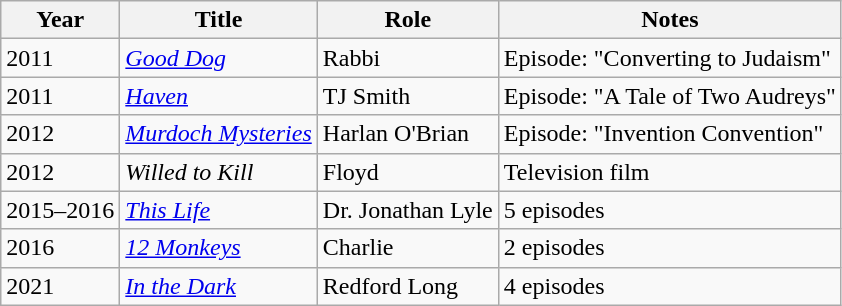<table class="wikitable sortable">
<tr>
<th>Year</th>
<th>Title</th>
<th>Role</th>
<th class="unsortable">Notes</th>
</tr>
<tr>
<td>2011</td>
<td><em><a href='#'>Good Dog</a></em></td>
<td>Rabbi</td>
<td>Episode: "Converting to Judaism"</td>
</tr>
<tr>
<td>2011</td>
<td><a href='#'><em>Haven</em></a></td>
<td>TJ Smith</td>
<td>Episode: "A Tale of Two Audreys"</td>
</tr>
<tr>
<td>2012</td>
<td><em><a href='#'>Murdoch Mysteries</a></em></td>
<td>Harlan O'Brian</td>
<td>Episode: "Invention Convention"</td>
</tr>
<tr>
<td>2012</td>
<td><em>Willed to Kill</em></td>
<td>Floyd</td>
<td>Television film</td>
</tr>
<tr>
<td>2015–2016</td>
<td><a href='#'><em>This Life</em></a></td>
<td>Dr. Jonathan Lyle</td>
<td>5 episodes</td>
</tr>
<tr>
<td>2016</td>
<td><a href='#'><em>12 Monkeys</em></a></td>
<td>Charlie</td>
<td>2 episodes</td>
</tr>
<tr>
<td>2021</td>
<td><a href='#'><em>In the Dark</em></a></td>
<td>Redford Long</td>
<td>4 episodes</td>
</tr>
</table>
